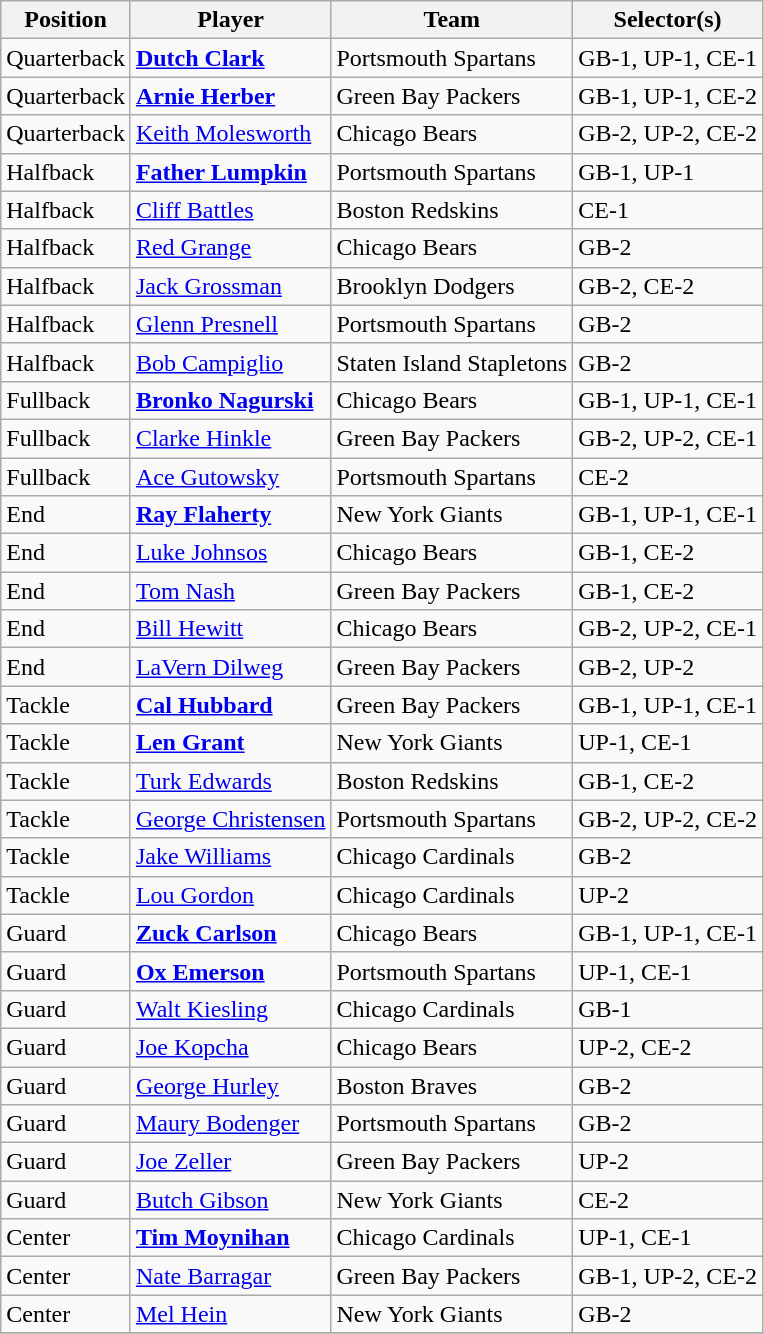<table class="wikitable" style="text-align:left;">
<tr>
<th>Position</th>
<th>Player</th>
<th>Team</th>
<th>Selector(s)</th>
</tr>
<tr>
<td>Quarterback</td>
<td><strong><a href='#'>Dutch Clark</a></strong></td>
<td>Portsmouth Spartans</td>
<td>GB-1, UP-1, CE-1</td>
</tr>
<tr>
<td>Quarterback</td>
<td><strong><a href='#'>Arnie Herber</a></strong></td>
<td>Green Bay Packers</td>
<td>GB-1, UP-1, CE-2</td>
</tr>
<tr>
<td>Quarterback</td>
<td><a href='#'>Keith Molesworth</a></td>
<td>Chicago Bears</td>
<td>GB-2, UP-2, CE-2</td>
</tr>
<tr>
<td>Halfback</td>
<td><strong><a href='#'>Father Lumpkin</a></strong></td>
<td>Portsmouth Spartans</td>
<td>GB-1, UP-1</td>
</tr>
<tr>
<td>Halfback</td>
<td><a href='#'>Cliff Battles</a></td>
<td>Boston Redskins</td>
<td>CE-1</td>
</tr>
<tr>
<td>Halfback</td>
<td><a href='#'>Red Grange</a></td>
<td>Chicago Bears</td>
<td>GB-2</td>
</tr>
<tr>
<td>Halfback</td>
<td><a href='#'>Jack Grossman</a></td>
<td>Brooklyn Dodgers</td>
<td>GB-2, CE-2</td>
</tr>
<tr>
<td>Halfback</td>
<td><a href='#'>Glenn Presnell</a></td>
<td>Portsmouth Spartans</td>
<td>GB-2</td>
</tr>
<tr>
<td>Halfback</td>
<td><a href='#'>Bob Campiglio</a></td>
<td>Staten Island Stapletons</td>
<td>GB-2</td>
</tr>
<tr>
<td>Fullback</td>
<td><strong><a href='#'>Bronko Nagurski</a></strong></td>
<td>Chicago Bears</td>
<td>GB-1, UP-1, CE-1</td>
</tr>
<tr>
<td>Fullback</td>
<td><a href='#'>Clarke Hinkle</a></td>
<td>Green Bay Packers</td>
<td>GB-2, UP-2, CE-1</td>
</tr>
<tr>
<td>Fullback</td>
<td><a href='#'>Ace Gutowsky</a></td>
<td>Portsmouth Spartans</td>
<td>CE-2</td>
</tr>
<tr>
<td>End</td>
<td><strong><a href='#'>Ray Flaherty</a></strong></td>
<td>New York Giants</td>
<td>GB-1, UP-1, CE-1</td>
</tr>
<tr>
<td>End</td>
<td><a href='#'>Luke Johnsos</a></td>
<td>Chicago Bears</td>
<td>GB-1, CE-2</td>
</tr>
<tr>
<td>End</td>
<td><a href='#'>Tom Nash</a></td>
<td>Green Bay Packers</td>
<td>GB-1, CE-2</td>
</tr>
<tr>
<td>End</td>
<td><a href='#'>Bill Hewitt</a></td>
<td>Chicago Bears</td>
<td>GB-2, UP-2, CE-1</td>
</tr>
<tr>
<td>End</td>
<td><a href='#'>LaVern Dilweg</a></td>
<td>Green Bay Packers</td>
<td>GB-2, UP-2</td>
</tr>
<tr>
<td>Tackle</td>
<td><strong><a href='#'>Cal Hubbard</a></strong></td>
<td>Green Bay Packers</td>
<td>GB-1, UP-1, CE-1</td>
</tr>
<tr>
<td>Tackle</td>
<td><strong><a href='#'>Len Grant</a></strong></td>
<td>New York Giants</td>
<td>UP-1, CE-1</td>
</tr>
<tr>
<td>Tackle</td>
<td><a href='#'>Turk Edwards</a></td>
<td>Boston Redskins</td>
<td>GB-1, CE-2</td>
</tr>
<tr>
<td>Tackle</td>
<td><a href='#'>George Christensen</a></td>
<td>Portsmouth Spartans</td>
<td>GB-2, UP-2, CE-2</td>
</tr>
<tr>
<td>Tackle</td>
<td><a href='#'>Jake Williams</a></td>
<td>Chicago Cardinals</td>
<td>GB-2</td>
</tr>
<tr>
<td>Tackle</td>
<td><a href='#'>Lou Gordon</a></td>
<td>Chicago Cardinals</td>
<td>UP-2</td>
</tr>
<tr>
<td>Guard</td>
<td><strong><a href='#'>Zuck Carlson</a></strong></td>
<td>Chicago Bears</td>
<td>GB-1, UP-1, CE-1</td>
</tr>
<tr>
<td>Guard</td>
<td><strong><a href='#'>Ox Emerson</a></strong></td>
<td>Portsmouth Spartans</td>
<td>UP-1, CE-1</td>
</tr>
<tr>
<td>Guard</td>
<td><a href='#'>Walt Kiesling</a></td>
<td>Chicago Cardinals</td>
<td>GB-1</td>
</tr>
<tr>
<td>Guard</td>
<td><a href='#'>Joe Kopcha</a></td>
<td>Chicago Bears</td>
<td>UP-2, CE-2</td>
</tr>
<tr>
<td>Guard</td>
<td><a href='#'>George Hurley</a></td>
<td>Boston Braves</td>
<td>GB-2</td>
</tr>
<tr>
<td>Guard</td>
<td><a href='#'>Maury Bodenger</a></td>
<td>Portsmouth Spartans</td>
<td>GB-2</td>
</tr>
<tr>
<td>Guard</td>
<td><a href='#'>Joe Zeller</a></td>
<td>Green Bay Packers</td>
<td>UP-2</td>
</tr>
<tr>
<td>Guard</td>
<td><a href='#'>Butch Gibson</a></td>
<td>New York Giants</td>
<td>CE-2</td>
</tr>
<tr>
<td>Center</td>
<td><strong><a href='#'>Tim Moynihan</a></strong></td>
<td>Chicago Cardinals</td>
<td>UP-1, CE-1</td>
</tr>
<tr>
<td>Center</td>
<td><a href='#'>Nate Barragar</a></td>
<td>Green Bay Packers</td>
<td>GB-1, UP-2, CE-2</td>
</tr>
<tr>
<td>Center</td>
<td><a href='#'>Mel Hein</a></td>
<td>New York Giants</td>
<td>GB-2</td>
</tr>
<tr>
</tr>
</table>
